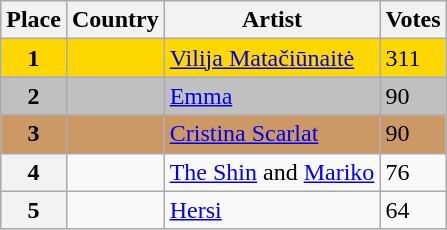<table class="wikitable plainrowheaders">
<tr>
<th scope="col">Place</th>
<th scope="col">Country</th>
<th scope="col">Artist</th>
<th scope="col">Votes</th>
</tr>
<tr style="background:gold;">
<th scope="row" style="background:gold;">1</th>
<td></td>
<td><a href='#'>Vilija Matačiūnaitė</a></td>
<td>311</td>
</tr>
<tr style="background:silver;">
<th scope="row" style="background:silver;">2</th>
<td></td>
<td><a href='#'>Emma</a></td>
<td>90</td>
</tr>
<tr style="background:#c96;">
<th scope="row" style="background:#c96;">3</th>
<td></td>
<td><a href='#'>Cristina Scarlat</a></td>
<td>90</td>
</tr>
<tr>
<th scope="row">4</th>
<td></td>
<td><a href='#'>The Shin</a> and <a href='#'>Mariko</a></td>
<td>76</td>
</tr>
<tr>
<th scope="row">5</th>
<td></td>
<td><a href='#'>Hersi</a></td>
<td>64</td>
</tr>
</table>
